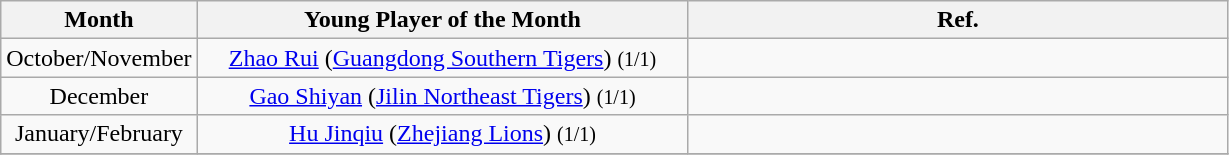<table class="wikitable sortable" style="text-align:left">
<tr>
<th width=16%>Month</th>
<th width=40%>Young Player of the Month</th>
<th class=unsortable>Ref.</th>
</tr>
<tr>
<td align=center>October/November</td>
<td align=center><a href='#'>Zhao Rui</a> (<a href='#'>Guangdong Southern Tigers</a>) <small>(1/1)</small></td>
<td align=center></td>
</tr>
<tr>
<td align=center>December</td>
<td align=center><a href='#'>Gao Shiyan</a> (<a href='#'>Jilin Northeast Tigers</a>) <small>(1/1)</small></td>
<td align=center></td>
</tr>
<tr>
<td align=center>January/February</td>
<td align=center><a href='#'>Hu Jinqiu</a> (<a href='#'>Zhejiang Lions</a>) <small>(1/1)</small></td>
<td align=center></td>
</tr>
<tr>
</tr>
</table>
